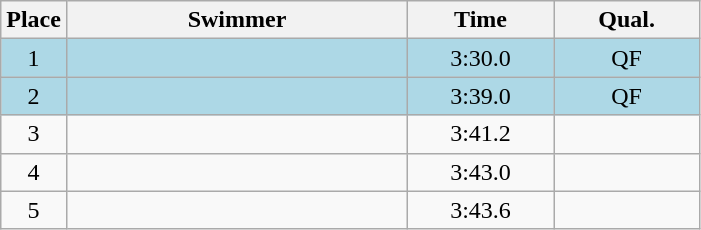<table class=wikitable style="text-align:center">
<tr>
<th>Place</th>
<th width=220>Swimmer</th>
<th width=90>Time</th>
<th width=90>Qual.</th>
</tr>
<tr bgcolor=lightblue>
<td>1</td>
<td align=left></td>
<td>3:30.0</td>
<td>QF</td>
</tr>
<tr bgcolor=lightblue>
<td>2</td>
<td align=left></td>
<td>3:39.0</td>
<td>QF</td>
</tr>
<tr>
<td>3</td>
<td align=left></td>
<td>3:41.2</td>
<td></td>
</tr>
<tr>
<td>4</td>
<td align=left></td>
<td>3:43.0</td>
<td></td>
</tr>
<tr>
<td>5</td>
<td align=left></td>
<td>3:43.6</td>
<td></td>
</tr>
</table>
